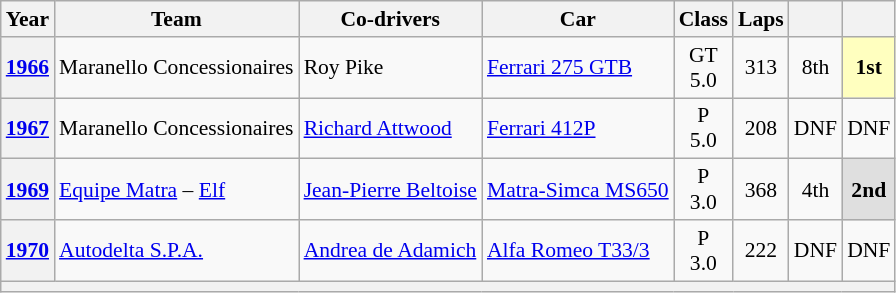<table class="wikitable" style="text-align:center; font-size:90%">
<tr>
<th>Year</th>
<th>Team</th>
<th>Co-drivers</th>
<th>Car</th>
<th>Class</th>
<th>Laps</th>
<th></th>
<th></th>
</tr>
<tr>
<th><a href='#'>1966</a></th>
<td align="left"> Maranello Concessionaires</td>
<td align="left"> Roy Pike</td>
<td align="left"><a href='#'>Ferrari 275 GTB</a></td>
<td>GT<br>5.0</td>
<td>313</td>
<td>8th</td>
<td style="background:#FFFFBF;"><strong>1st</strong></td>
</tr>
<tr>
<th><a href='#'>1967</a></th>
<td align="left"> Maranello Concessionaires</td>
<td align="left"> <a href='#'>Richard Attwood</a></td>
<td align="left"><a href='#'>Ferrari 412P</a></td>
<td>P<br>5.0</td>
<td>208</td>
<td>DNF</td>
<td>DNF</td>
</tr>
<tr>
<th><a href='#'>1969</a></th>
<td align="left"> <a href='#'>Equipe Matra</a> – <a href='#'>Elf</a></td>
<td align="left"> <a href='#'>Jean-Pierre Beltoise</a></td>
<td align="left"><a href='#'>Matra-Simca MS650</a></td>
<td>P<br>3.0</td>
<td>368</td>
<td>4th</td>
<td style="background:#DFDFDF;"><strong>2nd</strong></td>
</tr>
<tr>
<th><a href='#'>1970</a></th>
<td align="left"> <a href='#'>Autodelta S.P.A.</a></td>
<td align="left"> <a href='#'>Andrea de Adamich</a></td>
<td align="left"><a href='#'>Alfa Romeo T33/3</a></td>
<td>P<br>3.0</td>
<td>222</td>
<td>DNF</td>
<td>DNF</td>
</tr>
<tr>
<th colspan="8"></th>
</tr>
</table>
